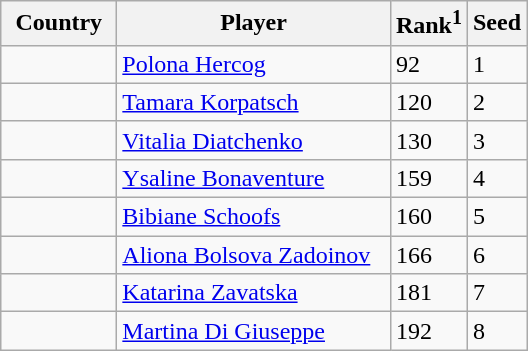<table class="sortable wikitable">
<tr>
<th width="70">Country</th>
<th width="175">Player</th>
<th>Rank<sup>1</sup></th>
<th>Seed</th>
</tr>
<tr>
<td></td>
<td><a href='#'>Polona Hercog</a></td>
<td>92</td>
<td>1</td>
</tr>
<tr>
<td></td>
<td><a href='#'>Tamara Korpatsch</a></td>
<td>120</td>
<td>2</td>
</tr>
<tr>
<td></td>
<td><a href='#'>Vitalia Diatchenko</a></td>
<td>130</td>
<td>3</td>
</tr>
<tr>
<td></td>
<td><a href='#'>Ysaline Bonaventure</a></td>
<td>159</td>
<td>4</td>
</tr>
<tr>
<td></td>
<td><a href='#'>Bibiane Schoofs</a></td>
<td>160</td>
<td>5</td>
</tr>
<tr>
<td></td>
<td><a href='#'>Aliona Bolsova Zadoinov</a></td>
<td>166</td>
<td>6</td>
</tr>
<tr>
<td></td>
<td><a href='#'>Katarina Zavatska</a></td>
<td>181</td>
<td>7</td>
</tr>
<tr>
<td></td>
<td><a href='#'>Martina Di Giuseppe</a></td>
<td>192</td>
<td>8</td>
</tr>
</table>
